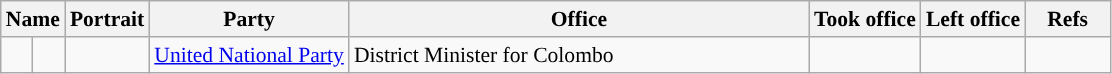<table class="wikitable plainrowheaders sortable" style="font-size:90%; text-align:left;">
<tr>
<th scope=col colspan="2">Name</th>
<th scope=col class=unsortable>Portrait</th>
<th scope=col>Party</th>
<th scope=col width=300px>Office</th>
<th scope=col>Took office</th>
<th scope=col>Left office</th>
<th scope=col width=50px class=unsortable>Refs</th>
</tr>
<tr>
<td !align="center" style="background:"></td>
<td></td>
<td align=center></td>
<td><a href='#'>United National Party</a></td>
<td>District Minister for Colombo</td>
<td></td>
<td></td>
<td align=center></td>
</tr>
</table>
